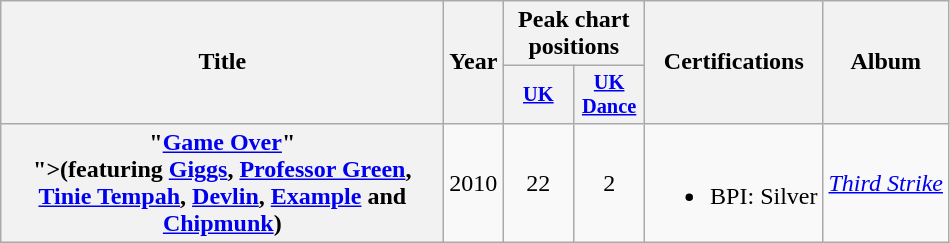<table class="wikitable plainrowheaders" style="text-align:center;" border="1">
<tr>
<th scope="col" rowspan="2" style="width:18em;">Title</th>
<th scope="col" rowspan="2" style="width:1em;">Year</th>
<th scope="col" colspan="2">Peak chart positions</th>
<th scope="col" rowspan="2">Certifications</th>
<th scope="col" rowspan="2">Album</th>
</tr>
<tr>
<th scope="col" style="width:3em;font-size:85%;"><a href='#'>UK</a><br></th>
<th scope="col" style="width:3em;font-size:85%;"><a href='#'>UK Dance</a><br></th>
</tr>
<tr>
<th scope="row">"<a href='#'>Game Over</a>"<br><span>">(featuring <a href='#'>Giggs</a>, <a href='#'>Professor Green</a>, <a href='#'>Tinie Tempah</a>, <a href='#'>Devlin</a>, <a href='#'>Example</a> and <a href='#'>Chipmunk</a>)</span></th>
<td>2010</td>
<td>22</td>
<td>2</td>
<td><br><ul><li>BPI: Silver</li></ul></td>
<td><em><a href='#'>Third Strike</a></em></td>
</tr>
</table>
